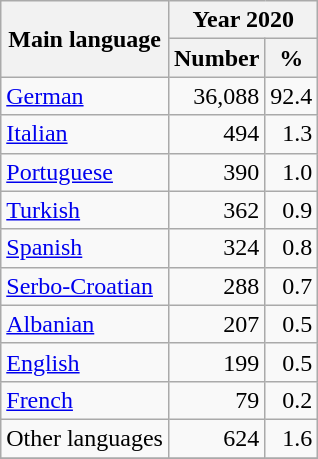<table class="wikitable sortable" style="text-align:right">
<tr>
<th rowspan="2">Main language</th>
<th colspan="2">Year 2020</th>
</tr>
<tr>
<th>Number</th>
<th>%</th>
</tr>
<tr>
<td style="text-align:left"><a href='#'>German</a></td>
<td>36,088</td>
<td>92.4</td>
</tr>
<tr>
<td style="text-align:left"><a href='#'>Italian</a></td>
<td>494</td>
<td>1.3</td>
</tr>
<tr>
<td style="text-align:left"><a href='#'>Portuguese</a></td>
<td>390</td>
<td>1.0</td>
</tr>
<tr>
<td style="text-align:left"><a href='#'>Turkish</a></td>
<td>362</td>
<td>0.9</td>
</tr>
<tr>
<td style="text-align:left"><a href='#'>Spanish</a></td>
<td>324</td>
<td>0.8</td>
</tr>
<tr>
<td style="text-align:left"><a href='#'>Serbo-Croatian</a></td>
<td>288</td>
<td>0.7</td>
</tr>
<tr>
<td style="text-align:left"><a href='#'>Albanian</a></td>
<td>207</td>
<td>0.5</td>
</tr>
<tr>
<td style="text-align:left"><a href='#'>English</a></td>
<td>199</td>
<td>0.5</td>
</tr>
<tr>
<td style="text-align:left"><a href='#'>French</a></td>
<td>79</td>
<td>0.2</td>
</tr>
<tr>
<td style="text-align:left">Other languages</td>
<td>624</td>
<td>1.6</td>
</tr>
<tr>
</tr>
</table>
